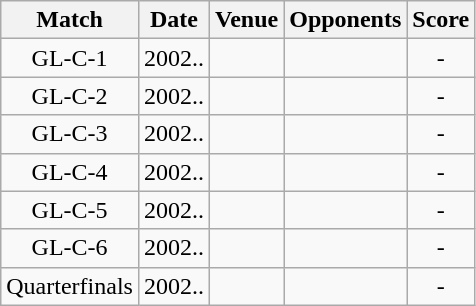<table class="wikitable" style="text-align:center;">
<tr>
<th>Match</th>
<th>Date</th>
<th>Venue</th>
<th>Opponents</th>
<th>Score</th>
</tr>
<tr>
<td>GL-C-1</td>
<td>2002..</td>
<td></td>
<td></td>
<td>-</td>
</tr>
<tr>
<td>GL-C-2</td>
<td>2002..</td>
<td></td>
<td></td>
<td>-</td>
</tr>
<tr>
<td>GL-C-3</td>
<td>2002..</td>
<td></td>
<td></td>
<td>-</td>
</tr>
<tr>
<td>GL-C-4</td>
<td>2002..</td>
<td></td>
<td></td>
<td>-</td>
</tr>
<tr>
<td>GL-C-5</td>
<td>2002..</td>
<td></td>
<td></td>
<td>-</td>
</tr>
<tr>
<td>GL-C-6</td>
<td>2002..</td>
<td></td>
<td></td>
<td>-</td>
</tr>
<tr>
<td>Quarterfinals</td>
<td>2002..</td>
<td></td>
<td></td>
<td>-</td>
</tr>
</table>
